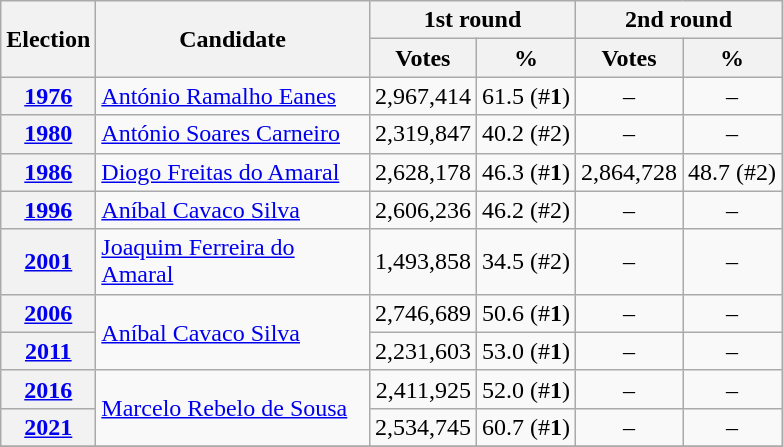<table class="wikitable" style="text-align:right;">
<tr>
<th rowspan=2>Election</th>
<th width="175px" rowspan=2>Candidate</th>
<th colspan=2>1st round</th>
<th colspan=2>2nd round</th>
</tr>
<tr>
<th>Votes</th>
<th>%</th>
<th>Votes</th>
<th>%</th>
</tr>
<tr>
<th><a href='#'>1976</a></th>
<td align=left><a href='#'>António Ramalho Eanes</a></td>
<td>2,967,414</td>
<td>61.5 (#<strong>1</strong>)</td>
<td align=center>–</td>
<td align=center>–</td>
</tr>
<tr>
<th><a href='#'>1980</a></th>
<td align=left><a href='#'>António Soares Carneiro</a></td>
<td>2,319,847</td>
<td>40.2 (#2)</td>
<td align=center>–</td>
<td align=center>–</td>
</tr>
<tr>
<th><a href='#'>1986</a></th>
<td align=left><a href='#'>Diogo Freitas do Amaral</a></td>
<td>2,628,178</td>
<td>46.3 (#<strong>1</strong>)</td>
<td>2,864,728</td>
<td>48.7 (#2)</td>
</tr>
<tr>
<th><a href='#'>1996</a></th>
<td align=left><a href='#'>Aníbal Cavaco Silva</a></td>
<td>2,606,236</td>
<td>46.2 (#2)</td>
<td align=center>–</td>
<td align=center>–</td>
</tr>
<tr>
<th><a href='#'>2001</a></th>
<td align=left><a href='#'>Joaquim Ferreira do Amaral</a></td>
<td>1,493,858</td>
<td>34.5 (#2)</td>
<td align=center>–</td>
<td align=center>–</td>
</tr>
<tr>
<th><a href='#'>2006</a></th>
<td align=left rowspan=2><a href='#'>Aníbal Cavaco Silva</a></td>
<td>2,746,689</td>
<td>50.6 (#<strong>1</strong>)</td>
<td align=center>–</td>
<td align=center>–</td>
</tr>
<tr>
<th><a href='#'>2011</a></th>
<td>2,231,603</td>
<td>53.0 (#<strong>1</strong>)</td>
<td align=center>–</td>
<td align=center>–</td>
</tr>
<tr>
<th><a href='#'>2016</a></th>
<td align=left rowspan=2><a href='#'>Marcelo Rebelo de Sousa</a></td>
<td>2,411,925</td>
<td>52.0 (#<strong>1</strong>)</td>
<td align=center>–</td>
<td align=center>–</td>
</tr>
<tr>
<th><a href='#'>2021</a></th>
<td>2,534,745</td>
<td>60.7 (#<strong>1</strong>)</td>
<td align=center>–</td>
<td align=center>–</td>
</tr>
<tr>
</tr>
</table>
